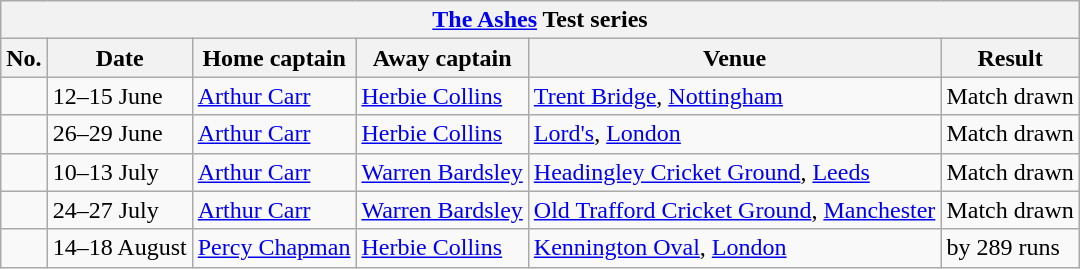<table class="wikitable">
<tr>
<th colspan="9"><a href='#'>The Ashes</a> Test series</th>
</tr>
<tr>
<th>No.</th>
<th>Date</th>
<th>Home captain</th>
<th>Away captain</th>
<th>Venue</th>
<th>Result</th>
</tr>
<tr>
<td></td>
<td>12–15 June</td>
<td><a href='#'>Arthur Carr</a></td>
<td><a href='#'>Herbie Collins</a></td>
<td><a href='#'>Trent Bridge</a>, <a href='#'>Nottingham</a></td>
<td>Match drawn</td>
</tr>
<tr>
<td></td>
<td>26–29 June</td>
<td><a href='#'>Arthur Carr</a></td>
<td><a href='#'>Herbie Collins</a></td>
<td><a href='#'>Lord's</a>, <a href='#'>London</a></td>
<td>Match drawn</td>
</tr>
<tr>
<td></td>
<td>10–13 July</td>
<td><a href='#'>Arthur Carr</a></td>
<td><a href='#'>Warren Bardsley</a></td>
<td><a href='#'>Headingley Cricket Ground</a>, <a href='#'>Leeds</a></td>
<td>Match drawn</td>
</tr>
<tr>
<td></td>
<td>24–27 July</td>
<td><a href='#'>Arthur Carr</a></td>
<td><a href='#'>Warren Bardsley</a></td>
<td><a href='#'>Old Trafford Cricket Ground</a>, <a href='#'>Manchester</a></td>
<td>Match drawn</td>
</tr>
<tr>
<td></td>
<td>14–18 August</td>
<td><a href='#'>Percy Chapman</a></td>
<td><a href='#'>Herbie Collins</a></td>
<td><a href='#'>Kennington Oval</a>, <a href='#'>London</a></td>
<td> by 289 runs</td>
</tr>
</table>
